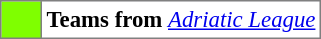<table bgcolor="#f7f8ff" cellpadding="3" cellspacing="0" border="1" style="font-size: 95%; border: gray solid 1px; border-collapse: collapse;text-align:center;">
<tr>
<td style="background: #7fff00;" width="20"></td>
<td bgcolor="#ffffff" align="left"><strong>Teams from </strong> <em><a href='#'>Adriatic League</a></em></td>
</tr>
</table>
